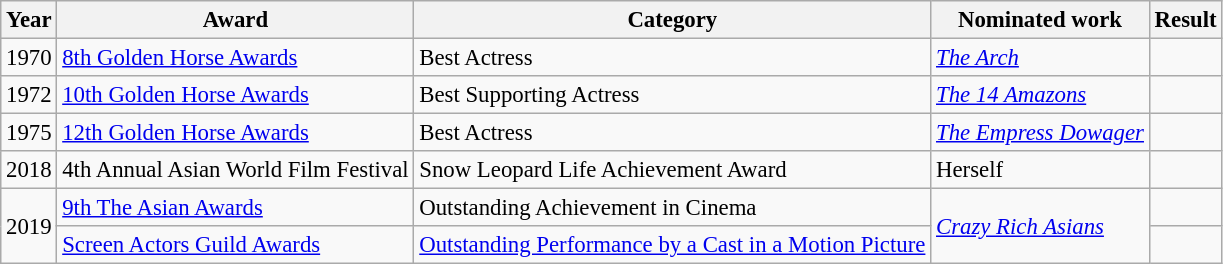<table class="wikitable sortable" style="font-size: 95%;">
<tr>
<th>Year</th>
<th>Award</th>
<th>Category</th>
<th>Nominated work</th>
<th>Result</th>
</tr>
<tr>
<td>1970</td>
<td><a href='#'>8th Golden Horse Awards</a></td>
<td>Best Actress</td>
<td><em><a href='#'>The Arch</a></em></td>
<td></td>
</tr>
<tr>
<td>1972</td>
<td><a href='#'>10th Golden Horse Awards</a></td>
<td>Best Supporting Actress</td>
<td><em><a href='#'>The 14 Amazons</a></em></td>
<td></td>
</tr>
<tr>
<td>1975</td>
<td><a href='#'>12th Golden Horse Awards</a></td>
<td>Best Actress</td>
<td><em><a href='#'>The Empress Dowager</a></em></td>
<td></td>
</tr>
<tr>
<td>2018</td>
<td>4th Annual Asian World Film Festival</td>
<td>Snow Leopard Life Achievement Award</td>
<td>Herself</td>
<td></td>
</tr>
<tr>
<td rowspan="2">2019</td>
<td><a href='#'>9th The Asian Awards</a></td>
<td>Outstanding Achievement in Cinema</td>
<td rowspan="3"><em><a href='#'>Crazy Rich Asians</a></em></td>
<td></td>
</tr>
<tr>
<td><a href='#'>Screen Actors Guild Awards</a></td>
<td><a href='#'>Outstanding Performance by a Cast in a Motion Picture</a></td>
<td></td>
</tr>
</table>
